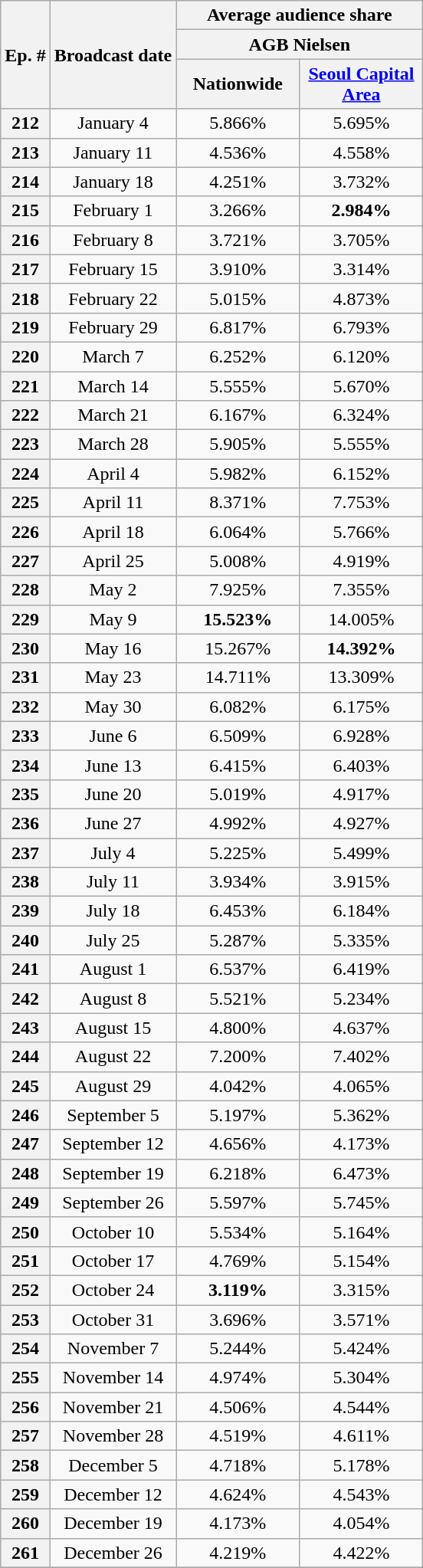<table class="wikitable" style="text-align:center">
<tr>
<th rowspan="3">Ep. #</th>
<th rowspan="3">Broadcast date</th>
<th colspan="3">Average audience share</th>
</tr>
<tr>
<th colspan="2">AGB Nielsen</th>
</tr>
<tr>
<th width=100>Nationwide</th>
<th width=100><a href='#'>Seoul Capital Area</a></th>
</tr>
<tr>
<th>212</th>
<td>January 4</td>
<td>5.866%</td>
<td>5.695%</td>
</tr>
<tr>
<th>213</th>
<td>January 11</td>
<td>4.536%</td>
<td>4.558%</td>
</tr>
<tr>
<th>214</th>
<td>January 18</td>
<td>4.251%</td>
<td>3.732%</td>
</tr>
<tr>
<th>215</th>
<td>February 1</td>
<td>3.266%</td>
<td><span><strong>2.984%</strong></span></td>
</tr>
<tr>
<th>216</th>
<td>February 8</td>
<td>3.721%</td>
<td>3.705%</td>
</tr>
<tr>
<th>217</th>
<td>February 15</td>
<td>3.910%</td>
<td>3.314%</td>
</tr>
<tr>
<th>218</th>
<td>February 22</td>
<td>5.015%</td>
<td>4.873%</td>
</tr>
<tr>
<th>219</th>
<td>February 29</td>
<td>6.817%</td>
<td>6.793%</td>
</tr>
<tr>
<th>220</th>
<td>March 7</td>
<td>6.252%</td>
<td>6.120%</td>
</tr>
<tr>
<th>221</th>
<td>March 14</td>
<td>5.555%</td>
<td>5.670%</td>
</tr>
<tr>
<th>222</th>
<td>March 21</td>
<td>6.167%</td>
<td>6.324%</td>
</tr>
<tr>
<th>223</th>
<td>March 28</td>
<td>5.905%</td>
<td>5.555%</td>
</tr>
<tr>
<th>224</th>
<td>April 4</td>
<td>5.982%</td>
<td>6.152%</td>
</tr>
<tr>
<th>225</th>
<td>April 11</td>
<td>8.371%</td>
<td>7.753%</td>
</tr>
<tr>
<th>226</th>
<td>April 18</td>
<td>6.064%</td>
<td>5.766%</td>
</tr>
<tr>
<th>227</th>
<td>April 25</td>
<td>5.008%</td>
<td>4.919%</td>
</tr>
<tr>
<th>228</th>
<td>May 2</td>
<td>7.925%</td>
<td>7.355%</td>
</tr>
<tr>
<th>229</th>
<td>May 9</td>
<td><span><strong>15.523%</strong></span></td>
<td>14.005%</td>
</tr>
<tr>
<th>230</th>
<td>May 16</td>
<td>15.267%</td>
<td><span><strong>14.392%</strong></span></td>
</tr>
<tr>
<th>231</th>
<td>May 23</td>
<td>14.711%</td>
<td>13.309%</td>
</tr>
<tr>
<th>232</th>
<td>May 30</td>
<td>6.082%</td>
<td>6.175%</td>
</tr>
<tr>
<th>233</th>
<td>June 6</td>
<td>6.509%</td>
<td>6.928%</td>
</tr>
<tr>
<th>234</th>
<td>June 13</td>
<td>6.415%</td>
<td>6.403%</td>
</tr>
<tr>
<th>235</th>
<td>June 20</td>
<td>5.019%</td>
<td>4.917%</td>
</tr>
<tr>
<th>236</th>
<td>June 27</td>
<td>4.992%</td>
<td>4.927%</td>
</tr>
<tr>
<th>237</th>
<td>July 4</td>
<td>5.225%</td>
<td>5.499%</td>
</tr>
<tr>
<th>238</th>
<td>July 11</td>
<td>3.934%</td>
<td>3.915%</td>
</tr>
<tr>
<th>239</th>
<td>July 18</td>
<td>6.453%</td>
<td>6.184%</td>
</tr>
<tr>
<th>240</th>
<td>July 25</td>
<td>5.287%</td>
<td>5.335%</td>
</tr>
<tr>
<th>241</th>
<td>August 1</td>
<td>6.537%</td>
<td>6.419%</td>
</tr>
<tr>
<th>242</th>
<td>August 8</td>
<td>5.521%</td>
<td>5.234%</td>
</tr>
<tr>
<th>243</th>
<td>August 15</td>
<td>4.800%</td>
<td>4.637%</td>
</tr>
<tr>
<th>244</th>
<td>August 22</td>
<td>7.200%</td>
<td>7.402%</td>
</tr>
<tr>
<th>245</th>
<td>August 29</td>
<td>4.042%</td>
<td>4.065%</td>
</tr>
<tr>
<th>246</th>
<td>September 5</td>
<td>5.197%</td>
<td>5.362%</td>
</tr>
<tr>
<th>247</th>
<td>September 12</td>
<td>4.656%</td>
<td>4.173%</td>
</tr>
<tr>
<th>248</th>
<td>September 19</td>
<td>6.218%</td>
<td>6.473%</td>
</tr>
<tr>
<th>249</th>
<td>September 26</td>
<td>5.597%</td>
<td>5.745%</td>
</tr>
<tr>
<th>250</th>
<td>October 10</td>
<td>5.534%</td>
<td>5.164%</td>
</tr>
<tr>
<th>251</th>
<td>October 17</td>
<td>4.769%</td>
<td>5.154%</td>
</tr>
<tr>
<th>252</th>
<td>October 24</td>
<td><span><strong>3.119%</strong></span></td>
<td>3.315%</td>
</tr>
<tr>
<th>253</th>
<td>October 31</td>
<td>3.696%</td>
<td>3.571%</td>
</tr>
<tr>
<th>254</th>
<td>November 7</td>
<td>5.244%</td>
<td>5.424%</td>
</tr>
<tr>
<th>255</th>
<td>November 14</td>
<td>4.974%</td>
<td>5.304%</td>
</tr>
<tr>
<th>256</th>
<td>November 21</td>
<td>4.506%</td>
<td>4.544%</td>
</tr>
<tr>
<th>257</th>
<td>November 28</td>
<td>4.519%</td>
<td>4.611%</td>
</tr>
<tr>
<th>258</th>
<td>December 5</td>
<td>4.718%</td>
<td>5.178%</td>
</tr>
<tr>
<th>259</th>
<td>December 12</td>
<td>4.624%</td>
<td>4.543%</td>
</tr>
<tr>
<th>260</th>
<td>December 19</td>
<td>4.173%</td>
<td>4.054%</td>
</tr>
<tr>
<th>261</th>
<td>December 26</td>
<td>4.219%</td>
<td>4.422%</td>
</tr>
<tr>
</tr>
</table>
